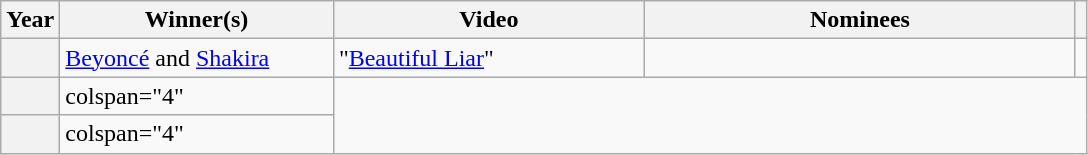<table class="wikitable sortable">
<tr>
<th scope="col">Year</th>
<th scope="col" style="width:175px;">Winner(s)</th>
<th scope="col" style="width:200px;">Video</th>
<th scope="col" style="width:280px;">Nominees</th>
<th scope="col" class="unsortable"></th>
</tr>
<tr>
<th scope="row"></th>
<td><a href='#'>Beyoncé</a> and <a href='#'>Shakira</a></td>
<td>"<a href='#'>Beautiful Liar</a>"</td>
<td></td>
<td align="center"></td>
</tr>
<tr>
<th scope="row"></th>
<td>colspan="4" </td>
</tr>
<tr>
<th scope="row"></th>
<td>colspan="4" </td>
</tr>
</table>
